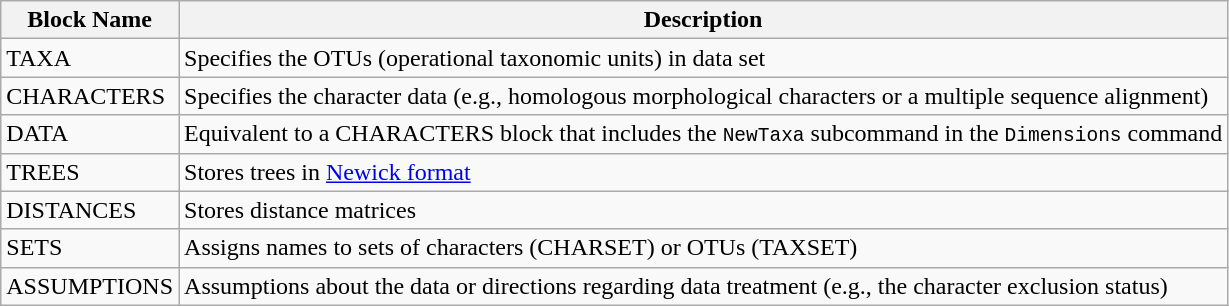<table class="wikitable">
<tr>
<th>Block Name</th>
<th>Description</th>
</tr>
<tr>
<td>TAXA</td>
<td>Specifies the OTUs (operational taxonomic units) in data set</td>
</tr>
<tr>
<td>CHARACTERS</td>
<td>Specifies the character data (e.g., homologous morphological characters or a multiple sequence alignment)</td>
</tr>
<tr>
<td>DATA</td>
<td>Equivalent to a CHARACTERS block that includes the <code>NewTaxa</code> subcommand in the <code>Dimensions</code> command</td>
</tr>
<tr>
<td>TREES</td>
<td>Stores trees in <a href='#'>Newick format</a></td>
</tr>
<tr>
<td>DISTANCES</td>
<td>Stores distance matrices</td>
</tr>
<tr>
<td>SETS</td>
<td>Assigns names to sets of characters (CHARSET) or OTUs (TAXSET)</td>
</tr>
<tr>
<td>ASSUMPTIONS</td>
<td>Assumptions about the data or directions regarding data treatment (e.g., the character exclusion status)</td>
</tr>
</table>
